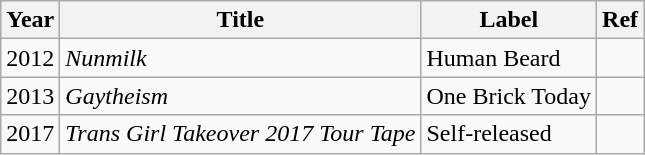<table class="wikitable">
<tr>
<th>Year</th>
<th>Title</th>
<th>Label</th>
<th>Ref</th>
</tr>
<tr>
<td>2012</td>
<td><em>Nunmilk</em></td>
<td>Human Beard</td>
<td></td>
</tr>
<tr>
<td>2013</td>
<td><em>Gaytheism</em></td>
<td>One Brick Today</td>
<td></td>
</tr>
<tr>
<td>2017</td>
<td><em>Trans Girl Takeover 2017 Tour Tape</em></td>
<td>Self-released</td>
<td></td>
</tr>
</table>
